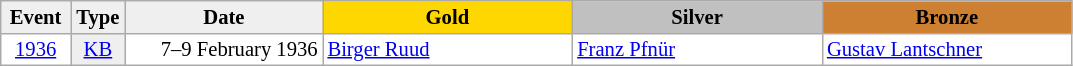<table class="wikitable plainrowheaders" style="background:#fff; font-size:86%; line-height:15px; border:grey solid 1px; border-collapse:collapse;">
<tr>
<th style="background-color: #EFEFEF;" width="40">Event</th>
<th style="background-color: #EFEFEF;" width="30">Type</th>
<th style="background-color: #EFEFEF;" width="125">Date</th>
<th style="background-color: #FFD700;" width="160">Gold</th>
<th style="background-color: #C0C0C0;" width="160">Silver</th>
<th style="background-color: #CD7F32;" width="160">Bronze</th>
</tr>
<tr>
<td align=center><a href='#'>1936</a></td>
<td align=center bgcolor=#EFEFEF><a href='#'>KB</a></td>
<td align=right>7–9 February 1936</td>
<td> <a href='#'>Birger Ruud</a></td>
<td> <a href='#'>Franz Pfnür</a></td>
<td> <a href='#'>Gustav Lantschner</a></td>
</tr>
</table>
